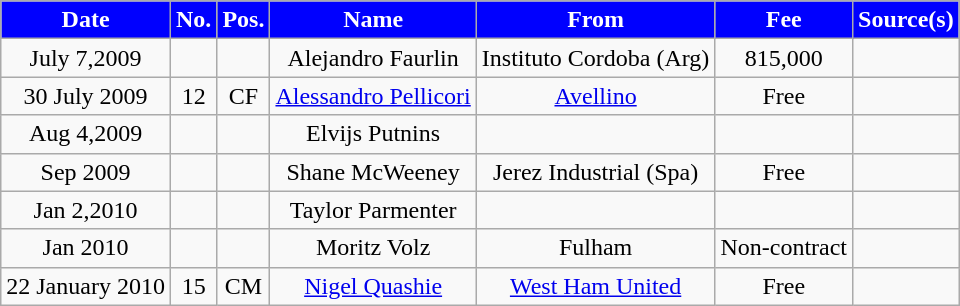<table class="wikitable" style="text-align:center">
<tr>
<th style="background:#0000FF; color:white; text-align:center;">Date</th>
<th style="background:#0000FF; color:white; text-align:center;">No.</th>
<th style="background:#0000FF; color:white; text-align:center;">Pos.</th>
<th style="background:#0000FF; color:white; text-align:center;">Name</th>
<th style="background:#0000FF; color:white; text-align:center;">From</th>
<th style="background:#0000FF; color:white; text-align:center;">Fee</th>
<th style="background:#0000FF; color:white; text-align:center;">Source(s)</th>
</tr>
<tr>
<td>July 7,2009</td>
<td></td>
<td></td>
<td>Alejandro Faurlin</td>
<td>Instituto Cordoba (Arg)</td>
<td>815,000</td>
<td></td>
</tr>
<tr>
<td>30 July 2009</td>
<td>12</td>
<td>CF</td>
<td> <a href='#'>Alessandro Pellicori</a></td>
<td> <a href='#'>Avellino</a></td>
<td>Free</td>
<td></td>
</tr>
<tr>
<td>Aug 4,2009</td>
<td></td>
<td></td>
<td>Elvijs Putnins</td>
<td></td>
<td></td>
<td></td>
</tr>
<tr>
<td>Sep 2009</td>
<td></td>
<td></td>
<td>Shane McWeeney</td>
<td>Jerez Industrial (Spa)</td>
<td>Free</td>
<td></td>
</tr>
<tr>
<td>Jan 2,2010</td>
<td></td>
<td></td>
<td>Taylor Parmenter</td>
<td></td>
<td></td>
<td></td>
</tr>
<tr>
<td>Jan 2010</td>
<td></td>
<td></td>
<td>Moritz Volz</td>
<td>Fulham</td>
<td>Non-contract</td>
<td></td>
</tr>
<tr>
<td>22 January 2010</td>
<td>15</td>
<td>CM</td>
<td> <a href='#'>Nigel Quashie</a></td>
<td> <a href='#'>West Ham United</a></td>
<td>Free</td>
<td></td>
</tr>
</table>
